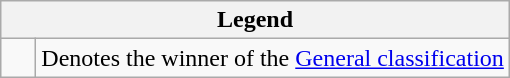<table class="wikitable">
<tr>
<th colspan=2>Legend</th>
</tr>
<tr>
<td>    </td>
<td>Denotes the winner of the <a href='#'>General classification</a></td>
</tr>
</table>
